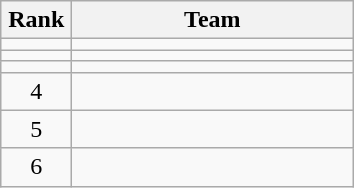<table class="wikitable" style="text-align: center;">
<tr>
<th width=40>Rank</th>
<th width=180>Team</th>
</tr>
<tr align=center>
<td></td>
<td style="text-align:left;"></td>
</tr>
<tr align=center>
<td></td>
<td style="text-align:left;"></td>
</tr>
<tr align=center>
<td></td>
<td style="text-align:left;"></td>
</tr>
<tr align=center>
<td>4</td>
<td style="text-align:left;"></td>
</tr>
<tr align=center>
<td>5</td>
<td style="text-align:left;"></td>
</tr>
<tr align=center>
<td>6</td>
<td style="text-align:left;"></td>
</tr>
</table>
